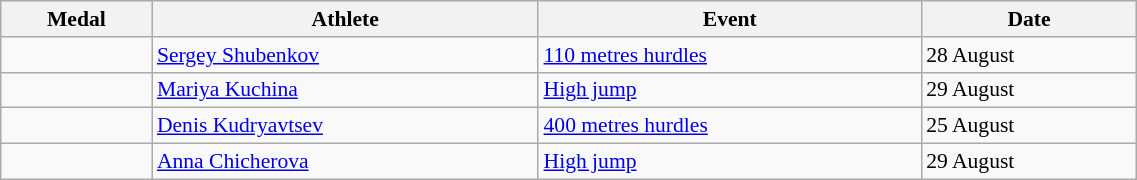<table class="wikitable" style="font-size:90%" width=60%>
<tr>
<th>Medal</th>
<th>Athlete</th>
<th>Event</th>
<th>Date</th>
</tr>
<tr>
<td></td>
<td><a href='#'>Sergey Shubenkov</a></td>
<td><a href='#'>110 metres hurdles</a></td>
<td>28 August</td>
</tr>
<tr>
<td></td>
<td><a href='#'>Mariya Kuchina</a></td>
<td><a href='#'>High jump</a></td>
<td>29 August</td>
</tr>
<tr>
<td></td>
<td><a href='#'>Denis Kudryavtsev</a></td>
<td><a href='#'>400 metres hurdles</a></td>
<td>25 August</td>
</tr>
<tr>
<td></td>
<td><a href='#'>Anna Chicherova</a></td>
<td><a href='#'>High jump</a></td>
<td>29 August</td>
</tr>
</table>
